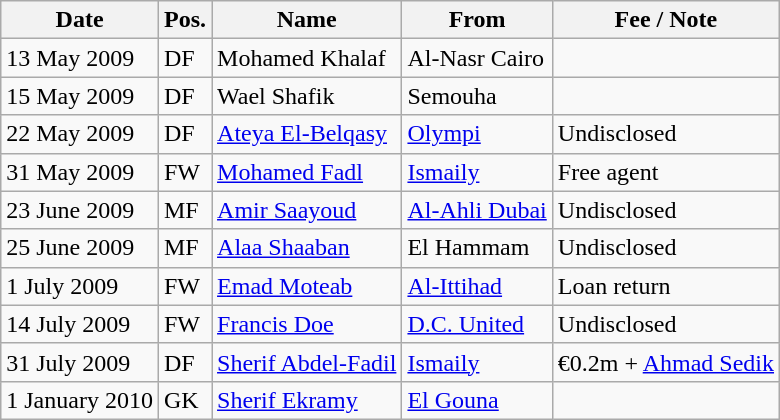<table class="wikitable">
<tr>
<th>Date</th>
<th>Pos.</th>
<th>Name</th>
<th>From</th>
<th>Fee / Note</th>
</tr>
<tr>
<td>13 May 2009</td>
<td>DF</td>
<td> Mohamed Khalaf</td>
<td> Al-Nasr Cairo</td>
<td></td>
</tr>
<tr>
<td>15 May 2009</td>
<td>DF</td>
<td> Wael Shafik</td>
<td> Semouha</td>
<td></td>
</tr>
<tr>
<td>22 May 2009</td>
<td>DF</td>
<td> <a href='#'>Ateya El-Belqasy</a></td>
<td> <a href='#'>Olympi</a></td>
<td>Undisclosed</td>
</tr>
<tr>
<td>31 May 2009</td>
<td>FW</td>
<td> <a href='#'>Mohamed Fadl</a></td>
<td> <a href='#'>Ismaily</a></td>
<td>Free agent</td>
</tr>
<tr>
<td>23 June 2009</td>
<td>MF</td>
<td> <a href='#'>Amir Saayoud</a></td>
<td> <a href='#'>Al-Ahli Dubai</a></td>
<td>Undisclosed</td>
</tr>
<tr>
<td>25 June 2009</td>
<td>MF</td>
<td> <a href='#'>Alaa Shaaban</a></td>
<td> El Hammam</td>
<td>Undisclosed</td>
</tr>
<tr>
<td>1 July 2009</td>
<td>FW</td>
<td> <a href='#'>Emad Moteab</a></td>
<td> <a href='#'>Al-Ittihad</a></td>
<td>Loan return</td>
</tr>
<tr>
<td>14 July 2009</td>
<td>FW</td>
<td> <a href='#'>Francis Doe</a></td>
<td> <a href='#'>D.C. United</a></td>
<td>Undisclosed</td>
</tr>
<tr>
<td>31 July 2009</td>
<td>DF</td>
<td> <a href='#'>Sherif Abdel-Fadil</a></td>
<td> <a href='#'>Ismaily</a></td>
<td>€0.2m + <a href='#'>Ahmad Sedik</a></td>
</tr>
<tr>
<td>1 January 2010</td>
<td>GK</td>
<td> <a href='#'>Sherif Ekramy</a></td>
<td> <a href='#'>El Gouna</a></td>
<td></td>
</tr>
</table>
